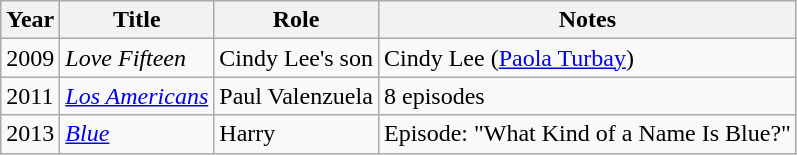<table class="wikitable sortable">
<tr>
<th>Year</th>
<th>Title</th>
<th>Role</th>
<th scope="col" class="unsortable">Notes</th>
</tr>
<tr>
<td>2009</td>
<td><em>Love Fifteen</em></td>
<td>Cindy Lee's son</td>
<td>Cindy Lee (<a href='#'>Paola Turbay</a>)</td>
</tr>
<tr>
<td>2011</td>
<td><em><a href='#'>Los Americans</a></em></td>
<td>Paul Valenzuela</td>
<td>8 episodes</td>
</tr>
<tr>
<td>2013</td>
<td><em><a href='#'>Blue</a></em></td>
<td>Harry</td>
<td>Episode: "What Kind of a Name Is Blue?"</td>
</tr>
</table>
